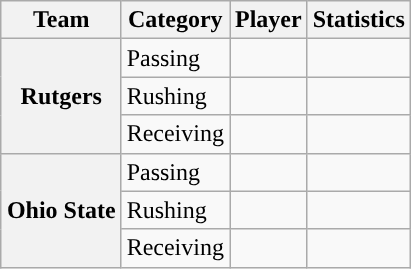<table class="wikitable" style="float:right">
<tr>
<th>Team</th>
<th>Category</th>
<th>Player</th>
<th>Statistics</th>
</tr>
<tr>
<th rowspan=3>Rutgers</th>
<td>Passing</td>
<td></td>
<td></td>
</tr>
<tr>
<td>Rushing</td>
<td></td>
<td></td>
</tr>
<tr>
<td>Receiving</td>
<td></td>
<td></td>
</tr>
<tr>
<th rowspan=3>Ohio State</th>
<td>Passing</td>
<td></td>
<td></td>
</tr>
<tr>
<td>Rushing</td>
<td></td>
<td></td>
</tr>
<tr>
<td>Receiving</td>
<td></td>
<td></td>
</tr>
</table>
